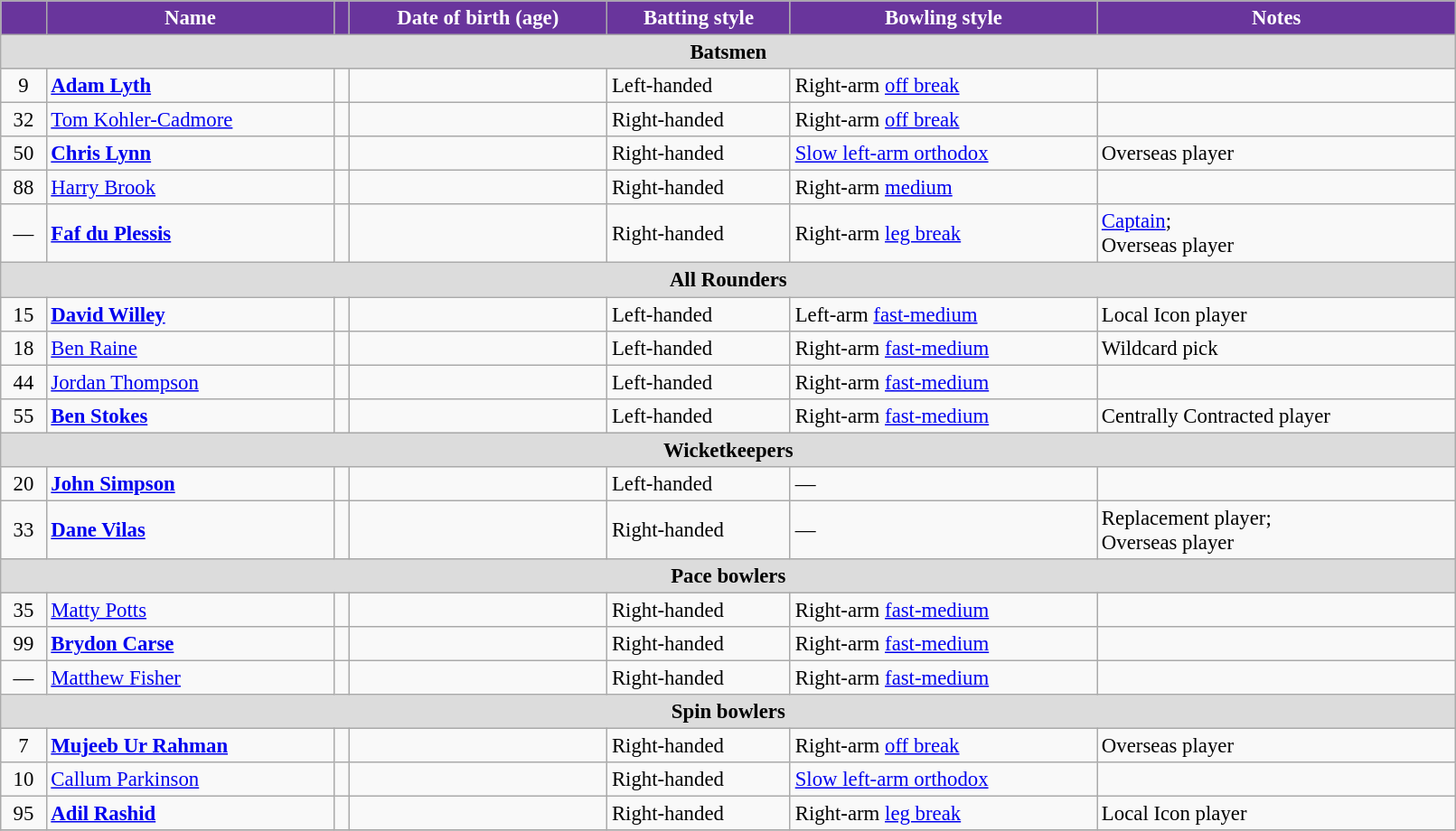<table class="wikitable" style="font-size:95%;" width="85%">
<tr>
<th style="background:#69359C; color:white"></th>
<th style="background:#69359C; color:white">Name</th>
<th style="background:#69359C; color:white"></th>
<th style="background:#69359C; color:white">Date of birth (age)</th>
<th style="background:#69359C; color:white">Batting style</th>
<th style="background:#69359C; color:white">Bowling style</th>
<th style="background:#69359C; color:white">Notes</th>
</tr>
<tr>
<th colspan="7" style="background: #DCDCDC" align=right>Batsmen</th>
</tr>
<tr>
<td style="text-align:center">9</td>
<td><strong><a href='#'>Adam Lyth</a></strong></td>
<td style="text-align:center"></td>
<td></td>
<td>Left-handed</td>
<td>Right-arm <a href='#'>off break</a></td>
<td></td>
</tr>
<tr>
<td style="text-align:center">32</td>
<td><a href='#'>Tom Kohler-Cadmore</a></td>
<td style="text-align:center"></td>
<td></td>
<td>Right-handed</td>
<td>Right-arm <a href='#'>off break</a></td>
<td></td>
</tr>
<tr>
<td style="text-align:center">50</td>
<td><strong><a href='#'>Chris Lynn</a></strong></td>
<td style="text-align:center"></td>
<td></td>
<td>Right-handed</td>
<td><a href='#'>Slow left-arm orthodox</a></td>
<td>Overseas player</td>
</tr>
<tr>
<td style="text-align:center">88</td>
<td><a href='#'>Harry Brook</a></td>
<td style="text-align:center"></td>
<td></td>
<td>Right-handed</td>
<td>Right-arm <a href='#'>medium</a></td>
<td></td>
</tr>
<tr>
<td style="text-align:center">—</td>
<td><strong><a href='#'>Faf du Plessis</a></strong></td>
<td style="text-align:center"></td>
<td></td>
<td>Right-handed</td>
<td>Right-arm <a href='#'>leg break</a></td>
<td><a href='#'>Captain</a>; <br>Overseas player</td>
</tr>
<tr>
<th colspan="7" style="background: #DCDCDC" align=right>All Rounders</th>
</tr>
<tr>
<td style="text-align:center">15</td>
<td><strong><a href='#'>David Willey</a></strong></td>
<td style="text-align:center"></td>
<td></td>
<td>Left-handed</td>
<td>Left-arm <a href='#'>fast-medium</a></td>
<td>Local Icon player</td>
</tr>
<tr>
<td style="text-align:center">18</td>
<td><a href='#'>Ben Raine</a></td>
<td style="text-align:center"></td>
<td></td>
<td>Left-handed</td>
<td>Right-arm <a href='#'>fast-medium</a></td>
<td>Wildcard pick</td>
</tr>
<tr>
<td style="text-align:center">44</td>
<td><a href='#'>Jordan Thompson</a></td>
<td style="text-align:center"></td>
<td></td>
<td>Left-handed</td>
<td>Right-arm <a href='#'>fast-medium</a></td>
<td></td>
</tr>
<tr>
<td style="text-align:center">55</td>
<td><strong><a href='#'>Ben Stokes</a></strong></td>
<td style="text-align:center"></td>
<td></td>
<td>Left-handed</td>
<td>Right-arm <a href='#'>fast-medium</a></td>
<td>Centrally Contracted player</td>
</tr>
<tr>
<th colspan="7" style="background: #DCDCDC" align=right>Wicketkeepers</th>
</tr>
<tr>
<td style="text-align:center">20</td>
<td><strong><a href='#'>John Simpson</a></strong></td>
<td style="text-align:center"></td>
<td></td>
<td>Left-handed</td>
<td>—</td>
<td></td>
</tr>
<tr>
<td style="text-align:center">33</td>
<td><strong><a href='#'>Dane Vilas</a></strong></td>
<td style="text-align:center"></td>
<td></td>
<td>Right-handed</td>
<td>—</td>
<td>Replacement player; <br>Overseas player</td>
</tr>
<tr>
<th colspan="7" style="background: #DCDCDC" align=right>Pace bowlers</th>
</tr>
<tr>
<td style="text-align:center">35</td>
<td><a href='#'>Matty Potts</a></td>
<td style="text-align:center"></td>
<td></td>
<td>Right-handed</td>
<td>Right-arm <a href='#'>fast-medium</a></td>
<td></td>
</tr>
<tr>
<td style="text-align:center">99</td>
<td><strong><a href='#'>Brydon Carse</a></strong></td>
<td style="text-align:center"></td>
<td></td>
<td>Right-handed</td>
<td>Right-arm <a href='#'>fast-medium</a></td>
<td></td>
</tr>
<tr>
<td style="text-align:center">—</td>
<td><a href='#'>Matthew Fisher</a></td>
<td style="text-align:center"></td>
<td></td>
<td>Right-handed</td>
<td>Right-arm <a href='#'>fast-medium</a></td>
<td></td>
</tr>
<tr>
<th colspan="7" style="background: #DCDCDC" align=right>Spin bowlers</th>
</tr>
<tr>
<td style="text-align:center">7</td>
<td><strong><a href='#'>Mujeeb Ur Rahman</a></strong></td>
<td style="text-align:center"></td>
<td></td>
<td>Right-handed</td>
<td>Right-arm <a href='#'>off break</a></td>
<td>Overseas player</td>
</tr>
<tr>
<td style="text-align:center">10</td>
<td><a href='#'>Callum Parkinson</a></td>
<td style="text-align:center"></td>
<td></td>
<td>Right-handed</td>
<td><a href='#'>Slow left-arm orthodox</a></td>
<td></td>
</tr>
<tr>
<td style="text-align:center">95</td>
<td><strong><a href='#'>Adil Rashid</a></strong></td>
<td style="text-align:center"></td>
<td></td>
<td>Right-handed</td>
<td>Right-arm <a href='#'>leg break</a></td>
<td>Local Icon player</td>
</tr>
<tr>
</tr>
</table>
